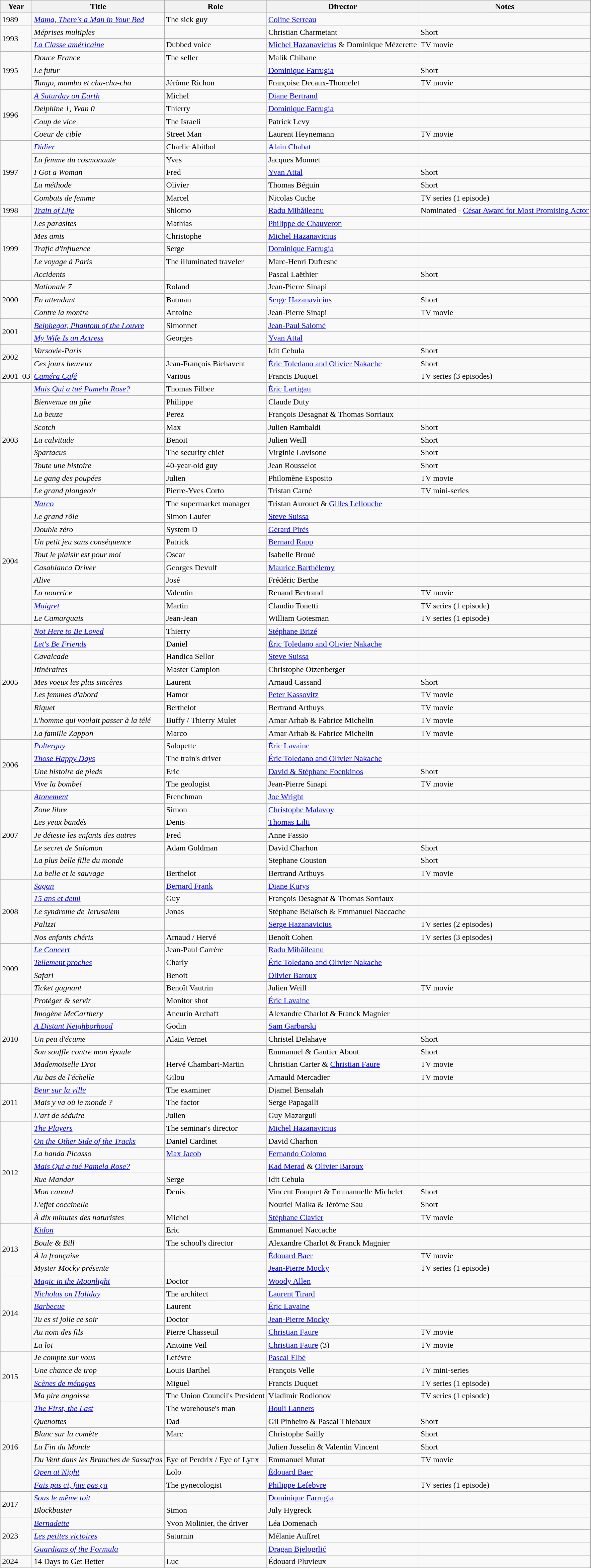<table class="wikitable sortable">
<tr>
<th>Year</th>
<th>Title</th>
<th>Role</th>
<th>Director</th>
<th class="unsortable">Notes</th>
</tr>
<tr>
<td>1989</td>
<td><em><a href='#'>Mama, There's a Man in Your Bed</a></em></td>
<td>The sick guy</td>
<td><a href='#'>Coline Serreau</a></td>
<td></td>
</tr>
<tr>
<td rowspan=2>1993</td>
<td><em>Méprises multiples</em></td>
<td></td>
<td>Christian Charmetant</td>
<td>Short</td>
</tr>
<tr>
<td><em><a href='#'>La Classe américaine</a></em></td>
<td>Dubbed voice</td>
<td><a href='#'>Michel Hazanavicius</a> & Dominique Mézerette</td>
<td>TV movie</td>
</tr>
<tr>
<td rowspan=3>1995</td>
<td><em>Douce France</em></td>
<td>The seller</td>
<td>Malik Chibane</td>
<td></td>
</tr>
<tr>
<td><em>Le futur</em></td>
<td></td>
<td><a href='#'>Dominique Farrugia</a></td>
<td>Short</td>
</tr>
<tr>
<td><em>Tango, mambo et cha-cha-cha</em></td>
<td>Jérôme Richon</td>
<td>Françoise Decaux-Thomelet</td>
<td>TV movie</td>
</tr>
<tr>
<td rowspan=4>1996</td>
<td><em><a href='#'>A Saturday on Earth</a></em></td>
<td>Michel</td>
<td><a href='#'>Diane Bertrand</a></td>
<td></td>
</tr>
<tr>
<td><em>Delphine 1, Yvan 0</em></td>
<td>Thierry</td>
<td><a href='#'>Dominique Farrugia</a></td>
<td></td>
</tr>
<tr>
<td><em>Coup de vice</em></td>
<td>The Israeli</td>
<td>Patrick Levy</td>
<td></td>
</tr>
<tr>
<td><em>Coeur de cible</em></td>
<td>Street Man</td>
<td>Laurent Heynemann</td>
<td>TV movie</td>
</tr>
<tr>
<td rowspan=5>1997</td>
<td><em><a href='#'>Didier</a></em></td>
<td>Charlie Abitbol</td>
<td><a href='#'>Alain Chabat</a></td>
<td></td>
</tr>
<tr>
<td><em>La femme du cosmonaute</em></td>
<td>Yves</td>
<td>Jacques Monnet</td>
<td></td>
</tr>
<tr>
<td><em>I Got a Woman</em></td>
<td>Fred</td>
<td><a href='#'>Yvan Attal</a></td>
<td>Short</td>
</tr>
<tr>
<td><em>La méthode</em></td>
<td>Olivier</td>
<td>Thomas Béguin</td>
<td>Short</td>
</tr>
<tr>
<td><em>Combats de femme</em></td>
<td>Marcel</td>
<td>Nicolas Cuche</td>
<td>TV series (1 episode)</td>
</tr>
<tr>
<td>1998</td>
<td><em><a href='#'>Train of Life</a></em></td>
<td>Shlomo</td>
<td><a href='#'>Radu Mihăileanu</a></td>
<td>Nominated - <a href='#'>César Award for Most Promising Actor</a></td>
</tr>
<tr>
<td rowspan=5>1999</td>
<td><em>Les parasites</em></td>
<td>Mathias</td>
<td><a href='#'>Philippe de Chauveron</a></td>
<td></td>
</tr>
<tr>
<td><em>Mes amis</em></td>
<td>Christophe</td>
<td><a href='#'>Michel Hazanavicius</a></td>
<td></td>
</tr>
<tr>
<td><em>Trafic d'influence</em></td>
<td>Serge</td>
<td><a href='#'>Dominique Farrugia</a></td>
<td></td>
</tr>
<tr>
<td><em>Le voyage à Paris</em></td>
<td>The illuminated traveler</td>
<td>Marc-Henri Dufresne</td>
<td></td>
</tr>
<tr>
<td><em>Accidents</em></td>
<td></td>
<td>Pascal Laëthier</td>
<td>Short</td>
</tr>
<tr>
<td rowspan=3>2000</td>
<td><em>Nationale 7</em></td>
<td>Roland</td>
<td>Jean-Pierre Sinapi</td>
<td></td>
</tr>
<tr>
<td><em>En attendant</em></td>
<td>Batman</td>
<td><a href='#'>Serge Hazanavicius</a></td>
<td>Short</td>
</tr>
<tr>
<td><em>Contre la montre</em></td>
<td>Antoine</td>
<td>Jean-Pierre Sinapi</td>
<td>TV movie</td>
</tr>
<tr>
<td rowspan=2>2001</td>
<td><em><a href='#'>Belphegor, Phantom of the Louvre</a></em></td>
<td>Simonnet</td>
<td><a href='#'>Jean-Paul Salomé</a></td>
<td></td>
</tr>
<tr>
<td><em><a href='#'>My Wife Is an Actress</a></em></td>
<td>Georges</td>
<td><a href='#'>Yvan Attal</a></td>
<td></td>
</tr>
<tr>
<td rowspan=2>2002</td>
<td><em>Varsovie-Paris</em></td>
<td></td>
<td>Idit Cebula</td>
<td>Short</td>
</tr>
<tr>
<td><em>Ces jours heureux</em></td>
<td>Jean-François Bichavent</td>
<td><a href='#'>Éric Toledano and Olivier Nakache</a></td>
<td>Short</td>
</tr>
<tr>
<td>2001–03</td>
<td><em><a href='#'>Caméra Café</a></em></td>
<td>Various</td>
<td>Francis Duquet</td>
<td>TV series (3 episodes)</td>
</tr>
<tr>
<td rowspan=9>2003</td>
<td><em><a href='#'>Mais Qui a tué Pamela Rose?</a></em></td>
<td>Thomas Filbee</td>
<td><a href='#'>Éric Lartigau</a></td>
<td></td>
</tr>
<tr>
<td><em>Bienvenue au gîte</em></td>
<td>Philippe</td>
<td>Claude Duty</td>
<td></td>
</tr>
<tr>
<td><em>La beuze</em></td>
<td>Perez</td>
<td>François Desagnat & Thomas Sorriaux</td>
<td></td>
</tr>
<tr>
<td><em>Scotch</em></td>
<td>Max</td>
<td>Julien Rambaldi</td>
<td>Short</td>
</tr>
<tr>
<td><em>La calvitude</em></td>
<td>Benoit</td>
<td>Julien Weill</td>
<td>Short</td>
</tr>
<tr>
<td><em>Spartacus</em></td>
<td>The security chief</td>
<td>Virginie Lovisone</td>
<td>Short</td>
</tr>
<tr>
<td><em>Toute une histoire</em></td>
<td>40-year-old guy</td>
<td>Jean Rousselot</td>
<td>Short</td>
</tr>
<tr>
<td><em>Le gang des poupées</em></td>
<td>Julien</td>
<td>Philomène Esposito</td>
<td>TV movie</td>
</tr>
<tr>
<td><em>Le grand plongeoir</em></td>
<td>Pierre-Yves Corto</td>
<td>Tristan Carné</td>
<td>TV mini-series</td>
</tr>
<tr>
<td rowspan=10>2004</td>
<td><em><a href='#'>Narco</a></em></td>
<td>The supermarket manager</td>
<td>Tristan Aurouet & <a href='#'>Gilles Lellouche</a></td>
<td></td>
</tr>
<tr>
<td><em>Le grand rôle</em></td>
<td>Simon Laufer</td>
<td><a href='#'>Steve Suissa</a></td>
<td></td>
</tr>
<tr>
<td><em>Double zéro</em></td>
<td>System D</td>
<td><a href='#'>Gérard Pirès</a></td>
<td></td>
</tr>
<tr>
<td><em>Un petit jeu sans conséquence</em></td>
<td>Patrick</td>
<td><a href='#'>Bernard Rapp</a></td>
<td></td>
</tr>
<tr>
<td><em>Tout le plaisir est pour moi</em></td>
<td>Oscar</td>
<td>Isabelle Broué</td>
<td></td>
</tr>
<tr>
<td><em>Casablanca Driver</em></td>
<td>Georges Devulf</td>
<td><a href='#'>Maurice Barthélemy</a></td>
<td></td>
</tr>
<tr>
<td><em>Alive</em></td>
<td>José</td>
<td>Frédéric Berthe</td>
<td></td>
</tr>
<tr>
<td><em>La nourrice</em></td>
<td>Valentin</td>
<td>Renaud Bertrand</td>
<td>TV movie</td>
</tr>
<tr>
<td><em><a href='#'>Maigret</a></em></td>
<td>Martin</td>
<td>Claudio Tonetti</td>
<td>TV series (1 episode)</td>
</tr>
<tr>
<td><em>Le Camarguais</em></td>
<td>Jean-Jean</td>
<td>William Gotesman</td>
<td>TV series (1 episode)</td>
</tr>
<tr>
<td rowspan=9>2005</td>
<td><em><a href='#'>Not Here to Be Loved</a></em></td>
<td>Thierry</td>
<td><a href='#'>Stéphane Brizé</a></td>
<td></td>
</tr>
<tr>
<td><em><a href='#'>Let's Be Friends</a></em></td>
<td>Daniel</td>
<td><a href='#'>Éric Toledano and Olivier Nakache</a></td>
<td></td>
</tr>
<tr>
<td><em>Cavalcade</em></td>
<td>Handica Sellor</td>
<td><a href='#'>Steve Suissa</a></td>
<td></td>
</tr>
<tr>
<td><em>Itinéraires</em></td>
<td>Master Campion</td>
<td>Christophe Otzenberger</td>
<td></td>
</tr>
<tr>
<td><em>Mes voeux les plus sincères</em></td>
<td>Laurent</td>
<td>Arnaud Cassand</td>
<td>Short</td>
</tr>
<tr>
<td><em>Les femmes d'abord</em></td>
<td>Hamor</td>
<td><a href='#'>Peter Kassovitz</a></td>
<td>TV movie</td>
</tr>
<tr>
<td><em>Riquet</em></td>
<td>Berthelot</td>
<td>Bertrand Arthuys</td>
<td>TV movie</td>
</tr>
<tr>
<td><em>L'homme qui voulait passer à la télé</em></td>
<td>Buffy / Thierry Mulet</td>
<td>Amar Arhab & Fabrice Michelin</td>
<td>TV movie</td>
</tr>
<tr>
<td><em>La famille Zappon</em></td>
<td>Marco</td>
<td>Amar Arhab & Fabrice Michelin</td>
<td>TV movie</td>
</tr>
<tr>
<td rowspan=4>2006</td>
<td><em><a href='#'>Poltergay</a></em></td>
<td>Salopette</td>
<td><a href='#'>Éric Lavaine</a></td>
<td></td>
</tr>
<tr>
<td><em><a href='#'>Those Happy Days</a></em></td>
<td>The train's driver</td>
<td><a href='#'>Éric Toledano and Olivier Nakache</a></td>
<td></td>
</tr>
<tr>
<td><em>Une histoire de pieds</em></td>
<td>Eric</td>
<td><a href='#'>David & Stéphane Foenkinos</a></td>
<td>Short</td>
</tr>
<tr>
<td><em>Vive la bombe!</em></td>
<td>The geologist</td>
<td>Jean-Pierre Sinapi</td>
<td>TV movie</td>
</tr>
<tr>
<td rowspan=7>2007</td>
<td><em><a href='#'>Atonement</a></em></td>
<td>Frenchman</td>
<td><a href='#'>Joe Wright</a></td>
<td></td>
</tr>
<tr>
<td><em>Zone libre</em></td>
<td>Simon</td>
<td><a href='#'>Christophe Malavoy</a></td>
<td></td>
</tr>
<tr>
<td><em>Les yeux bandés</em></td>
<td>Denis</td>
<td><a href='#'>Thomas Lilti</a></td>
<td></td>
</tr>
<tr>
<td><em>Je déteste les enfants des autres</em></td>
<td>Fred</td>
<td>Anne Fassio</td>
<td></td>
</tr>
<tr>
<td><em>Le secret de Salomon</em></td>
<td>Adam Goldman</td>
<td>David Charhon</td>
<td>Short</td>
</tr>
<tr>
<td><em>La plus belle fille du monde</em></td>
<td></td>
<td>Stephane Couston</td>
<td>Short</td>
</tr>
<tr>
<td><em>La belle et le sauvage</em></td>
<td>Berthelot</td>
<td>Bertrand Arthuys</td>
<td>TV movie</td>
</tr>
<tr>
<td rowspan=5>2008</td>
<td><em><a href='#'>Sagan</a></em></td>
<td><a href='#'>Bernard Frank</a></td>
<td><a href='#'>Diane Kurys</a></td>
<td></td>
</tr>
<tr>
<td><em><a href='#'>15 ans et demi</a></em></td>
<td>Guy</td>
<td>François Desagnat & Thomas Sorriaux</td>
<td></td>
</tr>
<tr>
<td><em>Le syndrome de Jerusalem</em></td>
<td>Jonas</td>
<td>Stéphane Bélaïsch & Emmanuel Naccache</td>
<td></td>
</tr>
<tr>
<td><em>Palizzi</em></td>
<td></td>
<td><a href='#'>Serge Hazanavicius</a></td>
<td>TV series (2 episodes)</td>
</tr>
<tr>
<td><em>Nos enfants chéris</em></td>
<td>Arnaud / Hervé</td>
<td>Benoît Cohen</td>
<td>TV series (3 episodes)</td>
</tr>
<tr>
<td rowspan=4>2009</td>
<td><em><a href='#'>Le Concert</a></em></td>
<td>Jean-Paul Carrère</td>
<td><a href='#'>Radu Mihăileanu</a></td>
<td></td>
</tr>
<tr>
<td><em><a href='#'>Tellement proches</a></em></td>
<td>Charly</td>
<td><a href='#'>Éric Toledano and Olivier Nakache</a></td>
<td></td>
</tr>
<tr>
<td><em>Safari</em></td>
<td>Benoit</td>
<td><a href='#'>Olivier Baroux</a></td>
<td></td>
</tr>
<tr>
<td><em>Ticket gagnant</em></td>
<td>Benoît Vautrin</td>
<td>Julien Weill</td>
<td>TV movie</td>
</tr>
<tr>
<td rowspan=7>2010</td>
<td><em>Protéger & servir</em></td>
<td>Monitor shot</td>
<td><a href='#'>Éric Lavaine</a></td>
<td></td>
</tr>
<tr>
<td><em>Imogène McCarthery</em></td>
<td>Aneurin Archaft</td>
<td>Alexandre Charlot & Franck Magnier</td>
<td></td>
</tr>
<tr>
<td><em><a href='#'>A Distant Neighborhood</a></em></td>
<td>Godin</td>
<td><a href='#'>Sam Garbarski</a></td>
<td></td>
</tr>
<tr>
<td><em>Un peu d'écume</em></td>
<td>Alain Vernet</td>
<td>Christel Delahaye</td>
<td>Short</td>
</tr>
<tr>
<td><em>Son souffle contre mon épaule</em></td>
<td></td>
<td>Emmanuel & Gautier About</td>
<td>Short</td>
</tr>
<tr>
<td><em>Mademoiselle Drot</em></td>
<td>Hervé Chambart-Martin</td>
<td>Christian Carter & <a href='#'>Christian Faure</a></td>
<td>TV movie</td>
</tr>
<tr>
<td><em>Au bas de l'échelle</em></td>
<td>Gilou</td>
<td>Arnauld Mercadier</td>
<td>TV movie</td>
</tr>
<tr>
<td rowspan=3>2011</td>
<td><em><a href='#'>Beur sur la ville</a></em></td>
<td>The examiner</td>
<td>Djamel Bensalah</td>
<td></td>
</tr>
<tr>
<td><em>Mais y va où le monde ?</em></td>
<td>The factor</td>
<td>Serge Papagalli</td>
<td></td>
</tr>
<tr>
<td><em>L'art de séduire</em></td>
<td>Julien</td>
<td>Guy Mazarguil</td>
<td></td>
</tr>
<tr>
<td rowspan=8>2012</td>
<td><em><a href='#'>The Players</a></em></td>
<td>The seminar's director</td>
<td><a href='#'>Michel Hazanavicius</a></td>
<td></td>
</tr>
<tr>
<td><em><a href='#'>On the Other Side of the Tracks</a></em></td>
<td>Daniel Cardinet</td>
<td>David Charhon</td>
<td></td>
</tr>
<tr>
<td><em>La banda Picasso</em></td>
<td><a href='#'>Max Jacob</a></td>
<td><a href='#'>Fernando Colomo</a></td>
<td></td>
</tr>
<tr>
<td><em><a href='#'>Mais Qui a tué Pamela Rose?</a></em></td>
<td></td>
<td><a href='#'>Kad Merad</a> & <a href='#'>Olivier Baroux</a></td>
<td></td>
</tr>
<tr>
<td><em>Rue Mandar</em></td>
<td>Serge</td>
<td>Idit Cebula</td>
<td></td>
</tr>
<tr>
<td><em>Mon canard</em></td>
<td>Denis</td>
<td>Vincent Fouquet & Emmanuelle Michelet</td>
<td>Short</td>
</tr>
<tr>
<td><em>L'effet coccinelle</em></td>
<td></td>
<td>Nouriel Malka & Jérôme Sau</td>
<td>Short</td>
</tr>
<tr>
<td><em>À dix minutes des naturistes</em></td>
<td>Michel</td>
<td><a href='#'>Stéphane Clavier</a></td>
<td>TV movie</td>
</tr>
<tr>
<td rowspan=4>2013</td>
<td><em><a href='#'>Kidon</a></em></td>
<td>Eric</td>
<td>Emmanuel Naccache</td>
<td></td>
</tr>
<tr>
<td><em>Boule & Bill</em></td>
<td>The school's director</td>
<td>Alexandre Charlot & Franck Magnier</td>
<td></td>
</tr>
<tr>
<td><em>À la française</em></td>
<td></td>
<td><a href='#'>Édouard Baer</a></td>
<td>TV movie</td>
</tr>
<tr>
<td><em>Myster Mocky présente</em></td>
<td></td>
<td><a href='#'>Jean-Pierre Mocky</a></td>
<td>TV series (1 episode)</td>
</tr>
<tr>
<td rowspan=6>2014</td>
<td><em><a href='#'>Magic in the Moonlight</a></em></td>
<td>Doctor</td>
<td><a href='#'>Woody Allen</a></td>
<td></td>
</tr>
<tr>
<td><em><a href='#'>Nicholas on Holiday</a></em></td>
<td>The architect</td>
<td><a href='#'>Laurent Tirard</a></td>
<td></td>
</tr>
<tr>
<td><em><a href='#'>Barbecue</a></em></td>
<td>Laurent</td>
<td><a href='#'>Éric Lavaine</a></td>
<td></td>
</tr>
<tr>
<td><em>Tu es si jolie ce soir</em></td>
<td>Doctor</td>
<td><a href='#'>Jean-Pierre Mocky</a></td>
<td></td>
</tr>
<tr>
<td><em>Au nom des fils</em></td>
<td>Pierre Chasseuil</td>
<td><a href='#'>Christian Faure</a></td>
<td>TV movie</td>
</tr>
<tr>
<td><em>La loi</em></td>
<td>Antoine Veil</td>
<td><a href='#'>Christian Faure</a> (3)</td>
<td>TV movie</td>
</tr>
<tr>
<td rowspan=4>2015</td>
<td><em>Je compte sur vous</em></td>
<td>Lefèvre</td>
<td><a href='#'>Pascal Elbé</a></td>
<td></td>
</tr>
<tr>
<td><em>Une chance de trop</em></td>
<td>Louis Barthel</td>
<td>François Velle</td>
<td>TV mini-series</td>
</tr>
<tr>
<td><em><a href='#'>Scènes de ménages</a></em></td>
<td>Miguel</td>
<td>Francis Duquet</td>
<td>TV series (1 episode)</td>
</tr>
<tr>
<td><em>Ma pire angoisse</em></td>
<td>The Union Council's President</td>
<td>Vladimir Rodionov</td>
<td>TV series (1 episode)</td>
</tr>
<tr>
<td rowspan=7>2016</td>
<td><em><a href='#'>The First, the Last</a></em></td>
<td>The warehouse's man</td>
<td><a href='#'>Bouli Lanners</a></td>
<td></td>
</tr>
<tr>
<td><em>Quenottes</em></td>
<td>Dad</td>
<td>Gil Pinheiro & Pascal Thiebaux</td>
<td>Short</td>
</tr>
<tr>
<td><em>Blanc sur la comète</em></td>
<td>Marc</td>
<td>Christophe Sailly</td>
<td>Short</td>
</tr>
<tr>
<td><em>La Fin du Monde</em></td>
<td></td>
<td>Julien Josselin & Valentin Vincent</td>
<td>Short</td>
</tr>
<tr>
<td><em>Du Vent dans les Branches de Sassafras</em></td>
<td>Eye of Perdrix / Eye of Lynx</td>
<td>Emmanuel Murat</td>
<td>TV movie</td>
</tr>
<tr>
<td><em><a href='#'>Open at Night</a></em></td>
<td>Lolo</td>
<td><a href='#'>Édouard Baer</a></td>
<td></td>
</tr>
<tr>
<td><em><a href='#'>Fais pas ci, fais pas ça</a></em></td>
<td>The gynecologist</td>
<td><a href='#'>Philippe Lefebvre</a></td>
<td>TV series (1 episode)</td>
</tr>
<tr>
<td rowspan=2>2017</td>
<td><em><a href='#'>Sous le même toit</a></em></td>
<td></td>
<td><a href='#'>Dominique Farrugia</a></td>
<td></td>
</tr>
<tr>
<td><em>Blockbuster</em></td>
<td>Simon</td>
<td>July Hygreck</td>
<td></td>
</tr>
<tr>
<td rowspan="3">2023</td>
<td><em><a href='#'>Bernadette</a></em></td>
<td>Yvon Molinier, the driver</td>
<td>Léa Domenach</td>
<td></td>
</tr>
<tr>
<td><em><a href='#'>Les petites victoires</a></em></td>
<td>Saturnin</td>
<td>Mélanie Auffret</td>
<td></td>
</tr>
<tr>
<td><em><a href='#'>Guardians of the Formula</a></em></td>
<td></td>
<td><a href='#'>Dragan Bjelogrlić</a></td>
<td></td>
</tr>
<tr>
<td>2024</td>
<td>14 Days to Get Better</td>
<td>Luc</td>
<td>Édouard Pluvieux</td>
</tr>
</table>
